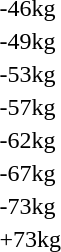<table>
<tr>
<td rowspan=2>-46kg</td>
<td rowspan=2></td>
<td rowspan=2></td>
<td></td>
</tr>
<tr>
<td></td>
</tr>
<tr>
<td rowspan=2>-49kg</td>
<td rowspan=2></td>
<td rowspan=2></td>
<td></td>
</tr>
<tr>
<td></td>
</tr>
<tr>
<td rowspan=2>-53kg</td>
<td rowspan=2></td>
<td rowspan=2></td>
<td></td>
</tr>
<tr>
<td></td>
</tr>
<tr>
<td rowspan=2>-57kg</td>
<td rowspan=2></td>
<td rowspan=2></td>
<td></td>
</tr>
<tr>
<td></td>
</tr>
<tr>
<td rowspan=2>-62kg</td>
<td rowspan=2></td>
<td rowspan=2></td>
<td></td>
</tr>
<tr>
<td></td>
</tr>
<tr>
<td rowspan=2>-67kg</td>
<td rowspan=2></td>
<td rowspan=2></td>
<td></td>
</tr>
<tr>
<td></td>
</tr>
<tr>
<td rowspan=2>-73kg</td>
<td rowspan=2></td>
<td rowspan=2></td>
<td></td>
</tr>
<tr>
<td></td>
</tr>
<tr>
<td rowspan=2>+73kg</td>
<td rowspan=2></td>
<td rowspan=2></td>
<td></td>
</tr>
<tr>
<td></td>
</tr>
</table>
